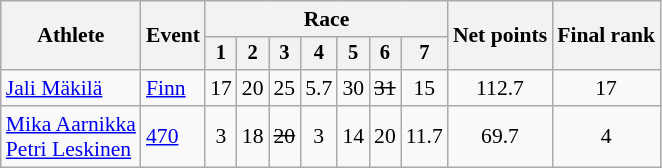<table class="wikitable" style="font-size:90%">
<tr>
<th rowspan=2>Athlete</th>
<th rowspan=2>Event</th>
<th colspan=7>Race</th>
<th rowspan=2>Net points</th>
<th rowspan=2>Final rank</th>
</tr>
<tr style="font-size:95%">
<th>1</th>
<th>2</th>
<th>3</th>
<th>4</th>
<th>5</th>
<th>6</th>
<th>7</th>
</tr>
<tr align=center>
<td align=left><a href='#'>Jali Mäkilä</a></td>
<td align=left><a href='#'>Finn</a></td>
<td>17</td>
<td>20</td>
<td>25</td>
<td>5.7</td>
<td>30</td>
<td><s>31</s></td>
<td>15</td>
<td>112.7</td>
<td>17</td>
</tr>
<tr align=center>
<td align=left><a href='#'>Mika Aarnikka</a><br><a href='#'>Petri Leskinen</a></td>
<td align=left><a href='#'>470</a></td>
<td>3</td>
<td>18</td>
<td><s>20</s></td>
<td>3</td>
<td>14</td>
<td>20</td>
<td>11.7</td>
<td>69.7</td>
<td>4</td>
</tr>
</table>
